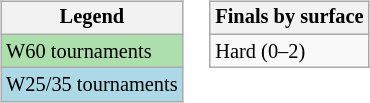<table>
<tr valign=top>
<td><br><table class=wikitable style="font-size:85%">
<tr>
<th>Legend</th>
</tr>
<tr style="background:#addfad;">
<td>W60 tournaments</td>
</tr>
<tr style="background:lightblue;">
<td>W25/35 tournaments</td>
</tr>
</table>
</td>
<td><br><table class="wikitable" style="font-size:85%;">
<tr>
<th>Finals by surface</th>
</tr>
<tr>
<td>Hard (0–2)</td>
</tr>
</table>
</td>
</tr>
</table>
